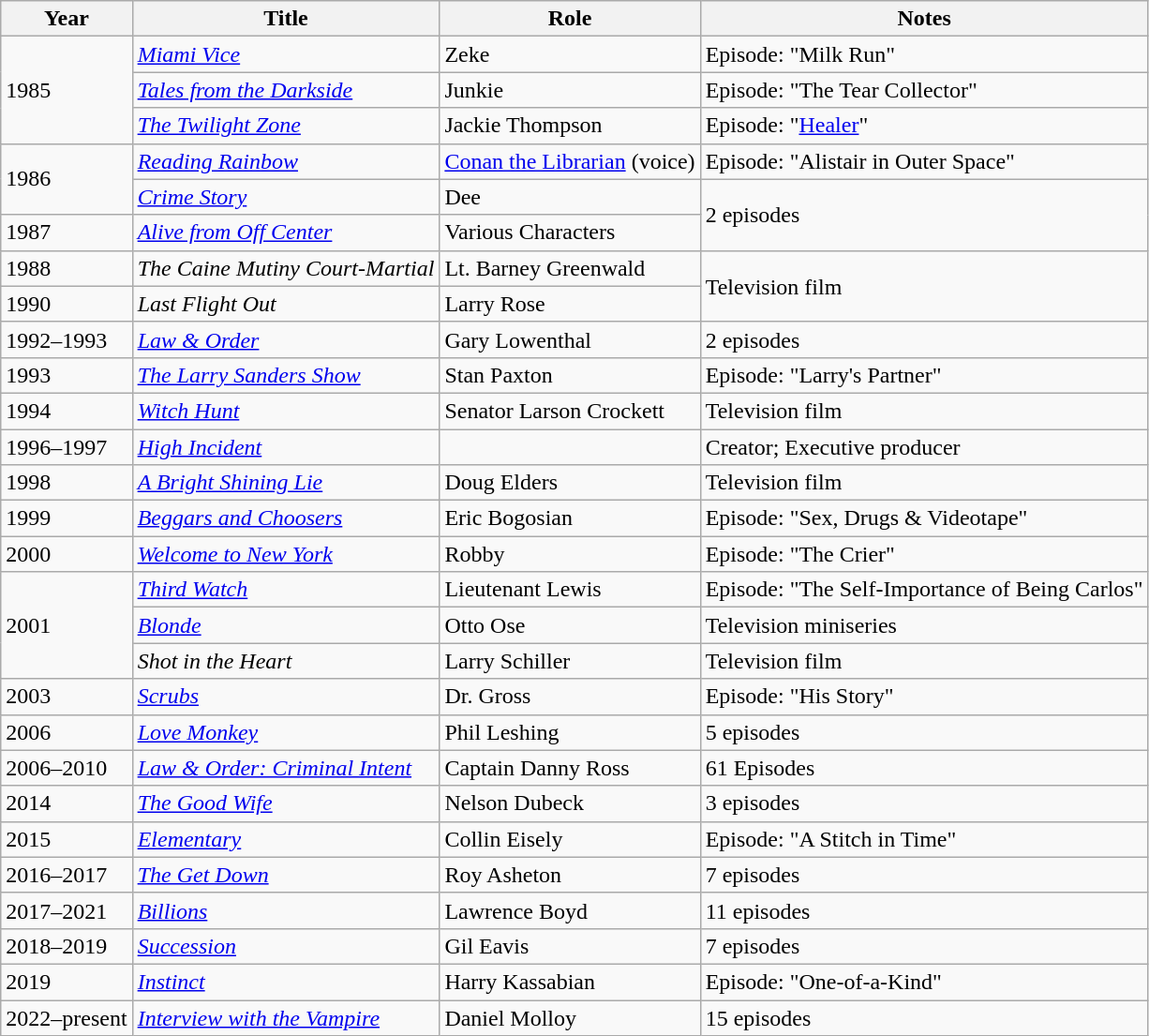<table class="wikitable sortable">
<tr>
<th>Year</th>
<th>Title</th>
<th>Role</th>
<th class="unsortable">Notes</th>
</tr>
<tr>
<td rowspan="3">1985</td>
<td><em><a href='#'>Miami Vice</a></em></td>
<td>Zeke</td>
<td>Episode: "Milk Run"</td>
</tr>
<tr>
<td><em><a href='#'>Tales from the Darkside</a></em></td>
<td>Junkie</td>
<td>Episode: "The Tear Collector"</td>
</tr>
<tr>
<td><em><a href='#'>The Twilight Zone</a></em></td>
<td>Jackie Thompson</td>
<td>Episode: "<a href='#'>Healer</a>"</td>
</tr>
<tr>
<td rowspan="2">1986</td>
<td><em><a href='#'>Reading Rainbow</a></em></td>
<td><a href='#'>Conan the Librarian</a> (voice)</td>
<td>Episode: "Alistair in Outer Space"</td>
</tr>
<tr>
<td><em><a href='#'>Crime Story</a></em></td>
<td>Dee</td>
<td rowspan="2">2 episodes</td>
</tr>
<tr>
<td>1987</td>
<td><em><a href='#'>Alive from Off Center</a></em></td>
<td>Various Characters</td>
</tr>
<tr>
<td>1988</td>
<td><em>The Caine Mutiny Court-Martial</em></td>
<td>Lt. Barney Greenwald</td>
<td rowspan="2">Television film</td>
</tr>
<tr>
<td>1990</td>
<td><em>Last Flight Out</em></td>
<td>Larry Rose</td>
</tr>
<tr>
<td>1992–1993</td>
<td><em><a href='#'>Law & Order</a></em></td>
<td>Gary Lowenthal</td>
<td>2 episodes</td>
</tr>
<tr>
<td>1993</td>
<td><em><a href='#'>The Larry Sanders Show</a></em></td>
<td>Stan Paxton</td>
<td>Episode: "Larry's Partner"</td>
</tr>
<tr>
<td>1994</td>
<td><em><a href='#'>Witch Hunt</a></em></td>
<td>Senator Larson Crockett</td>
<td>Television film</td>
</tr>
<tr>
<td>1996–1997</td>
<td><em><a href='#'>High Incident</a></em></td>
<td></td>
<td>Creator; Executive producer</td>
</tr>
<tr>
<td>1998</td>
<td><em><a href='#'>A Bright Shining Lie</a></em></td>
<td>Doug Elders</td>
<td>Television film</td>
</tr>
<tr>
<td>1999</td>
<td><em><a href='#'>Beggars and Choosers</a></em></td>
<td>Eric Bogosian</td>
<td>Episode: "Sex, Drugs & Videotape"</td>
</tr>
<tr>
<td>2000</td>
<td><em><a href='#'>Welcome to New York</a></em></td>
<td>Robby</td>
<td>Episode: "The Crier"</td>
</tr>
<tr>
<td rowspan="3">2001</td>
<td><em><a href='#'>Third Watch</a></em></td>
<td>Lieutenant Lewis</td>
<td>Episode: "The Self-Importance of Being Carlos"</td>
</tr>
<tr>
<td><em><a href='#'>Blonde</a></em></td>
<td>Otto Ose</td>
<td>Television miniseries</td>
</tr>
<tr>
<td><em>Shot in the Heart</em></td>
<td>Larry Schiller</td>
<td>Television film</td>
</tr>
<tr>
<td>2003</td>
<td><em><a href='#'>Scrubs</a></em></td>
<td>Dr. Gross</td>
<td>Episode: "His Story"</td>
</tr>
<tr>
<td>2006</td>
<td><em><a href='#'>Love Monkey</a></em></td>
<td>Phil Leshing</td>
<td>5 episodes</td>
</tr>
<tr>
<td>2006–2010</td>
<td><em><a href='#'>Law & Order: Criminal Intent</a></em></td>
<td>Captain Danny Ross</td>
<td>61 Episodes</td>
</tr>
<tr>
<td>2014</td>
<td><em><a href='#'>The Good Wife</a></em></td>
<td>Nelson Dubeck</td>
<td>3 episodes</td>
</tr>
<tr>
<td>2015</td>
<td><em><a href='#'>Elementary</a></em></td>
<td>Collin Eisely</td>
<td>Episode: "A Stitch in Time"</td>
</tr>
<tr>
<td>2016–2017</td>
<td><em><a href='#'>The Get Down</a></em></td>
<td>Roy Asheton</td>
<td>7 episodes</td>
</tr>
<tr>
<td>2017–2021</td>
<td><em><a href='#'>Billions</a></em></td>
<td>Lawrence Boyd</td>
<td>11 episodes</td>
</tr>
<tr>
<td>2018–2019</td>
<td><em><a href='#'>Succession</a></em></td>
<td>Gil Eavis</td>
<td>7 episodes</td>
</tr>
<tr>
<td>2019</td>
<td><em><a href='#'>Instinct</a></em></td>
<td>Harry Kassabian</td>
<td>Episode: "One-of-a-Kind"</td>
</tr>
<tr>
<td>2022–present</td>
<td><em><a href='#'>Interview with the Vampire</a></em></td>
<td>Daniel Molloy</td>
<td>15 episodes</td>
</tr>
</table>
